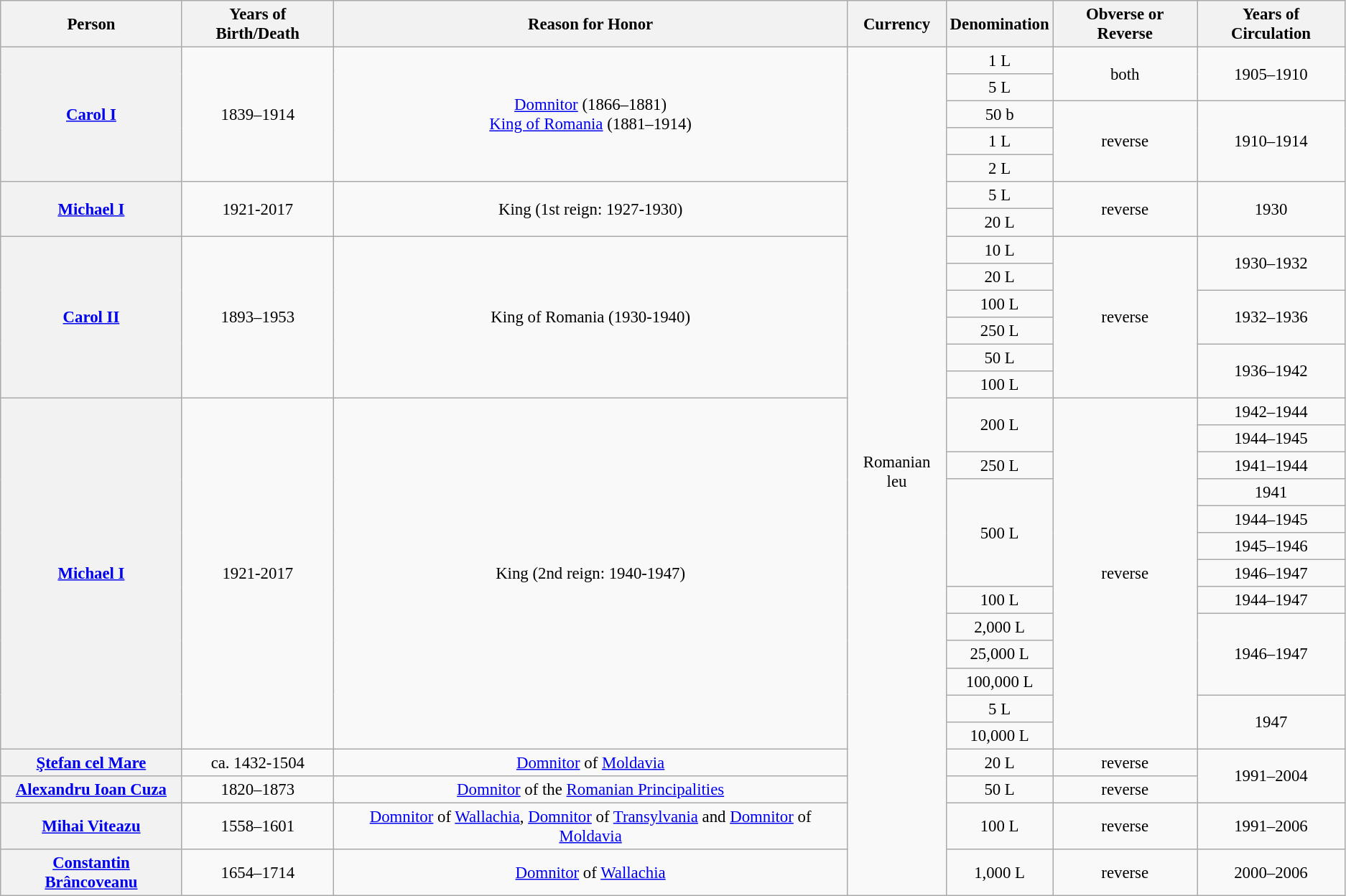<table class="wikitable" style="font-size:95%; text-align:center;">
<tr>
<th>Person</th>
<th>Years of Birth/Death</th>
<th>Reason for Honor</th>
<th>Currency</th>
<th>Denomination</th>
<th>Obverse or Reverse</th>
<th>Years of Circulation</th>
</tr>
<tr>
<th rowspan=5><a href='#'>Carol I</a></th>
<td rowspan=5>1839–1914</td>
<td rowspan=5><a href='#'>Domnitor</a> (1866–1881) <br> <a href='#'>King of Romania</a> (1881–1914)</td>
<td rowspan=30>Romanian leu</td>
<td>1 L</td>
<td rowspan=2>both</td>
<td rowspan=2>1905–1910</td>
</tr>
<tr>
<td>5 L</td>
</tr>
<tr>
<td>50 b</td>
<td rowspan=3>reverse</td>
<td rowspan=3>1910–1914</td>
</tr>
<tr>
<td>1 L</td>
</tr>
<tr>
<td>2 L</td>
</tr>
<tr>
<th rowspan=2><a href='#'>Michael I</a></th>
<td rowspan=2>1921-2017</td>
<td rowspan=2>King (1st reign: 1927-1930)</td>
<td>5 L</td>
<td rowspan=2>reverse</td>
<td rowspan=2>1930</td>
</tr>
<tr>
<td>20 L</td>
</tr>
<tr>
<th rowspan=6><a href='#'>Carol II</a></th>
<td rowspan=6>1893–1953</td>
<td rowspan=6>King of Romania (1930-1940)</td>
<td>10 L</td>
<td rowspan=6>reverse</td>
<td rowspan=2>1930–1932</td>
</tr>
<tr>
<td>20 L</td>
</tr>
<tr>
<td>100 L</td>
<td rowspan=2>1932–1936</td>
</tr>
<tr>
<td>250 L</td>
</tr>
<tr>
<td>50 L</td>
<td rowspan=2>1936–1942</td>
</tr>
<tr>
<td>100 L</td>
</tr>
<tr>
<th rowspan=13><a href='#'>Michael I</a></th>
<td rowspan=13>1921-2017</td>
<td rowspan=13>King (2nd reign: 1940-1947)</td>
<td rowspan=2>200 L</td>
<td rowspan=13>reverse</td>
<td>1942–1944</td>
</tr>
<tr>
<td>1944–1945</td>
</tr>
<tr>
<td>250 L</td>
<td>1941–1944</td>
</tr>
<tr>
<td rowspan=4>500 L</td>
<td>1941</td>
</tr>
<tr>
<td>1944–1945</td>
</tr>
<tr>
<td>1945–1946</td>
</tr>
<tr>
<td>1946–1947</td>
</tr>
<tr>
<td>100 L</td>
<td>1944–1947</td>
</tr>
<tr>
<td>2,000 L</td>
<td rowspan=3>1946–1947</td>
</tr>
<tr>
<td>25,000 L</td>
</tr>
<tr>
<td>100,000 L</td>
</tr>
<tr>
<td>5 L</td>
<td rowspan=2>1947</td>
</tr>
<tr>
<td>10,000 L</td>
</tr>
<tr>
<th><a href='#'>Ştefan cel Mare</a></th>
<td>ca. 1432-1504</td>
<td><a href='#'>Domnitor</a> of <a href='#'>Moldavia</a></td>
<td>20 L</td>
<td>reverse</td>
<td rowspan=2>1991–2004</td>
</tr>
<tr>
<th><a href='#'>Alexandru Ioan Cuza</a></th>
<td>1820–1873</td>
<td><a href='#'>Domnitor</a> of the <a href='#'>Romanian Principalities</a></td>
<td>50 L</td>
<td>reverse</td>
</tr>
<tr>
<th><a href='#'>Mihai Viteazu</a></th>
<td>1558–1601</td>
<td><a href='#'>Domnitor</a> of <a href='#'>Wallachia</a>, <a href='#'>Domnitor</a> of <a href='#'>Transylvania</a> and <a href='#'>Domnitor</a> of <a href='#'>Moldavia</a></td>
<td>100 L</td>
<td>reverse</td>
<td>1991–2006</td>
</tr>
<tr>
<th><a href='#'>Constantin Brâncoveanu</a></th>
<td>1654–1714</td>
<td><a href='#'>Domnitor</a> of <a href='#'>Wallachia</a></td>
<td>1,000 L</td>
<td>reverse</td>
<td>2000–2006</td>
</tr>
</table>
